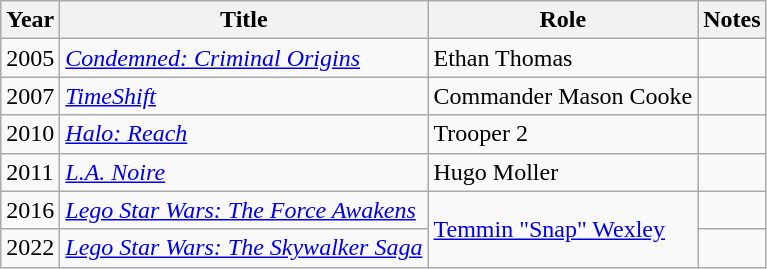<table class="wikitable sortable">
<tr>
<th>Year</th>
<th>Title</th>
<th>Role</th>
<th class="unsortable">Notes</th>
</tr>
<tr>
<td>2005</td>
<td><em><a href='#'>Condemned: Criminal Origins</a></em></td>
<td>Ethan Thomas</td>
<td></td>
</tr>
<tr>
<td>2007</td>
<td><em><a href='#'>TimeShift</a></em></td>
<td>Commander Mason Cooke</td>
<td></td>
</tr>
<tr>
<td>2010</td>
<td><em><a href='#'>Halo: Reach</a></em></td>
<td>Trooper 2</td>
<td></td>
</tr>
<tr>
<td>2011</td>
<td><em><a href='#'>L.A. Noire</a></em></td>
<td>Hugo Moller</td>
<td></td>
</tr>
<tr>
<td>2016</td>
<td><em><a href='#'>Lego Star Wars: The Force Awakens</a></em></td>
<td rowspan=2><a href='#'>Temmin "Snap" Wexley</a></td>
<td></td>
</tr>
<tr>
<td>2022</td>
<td><em><a href='#'>Lego Star Wars: The Skywalker Saga</a></em></td>
<td></td>
</tr>
</table>
